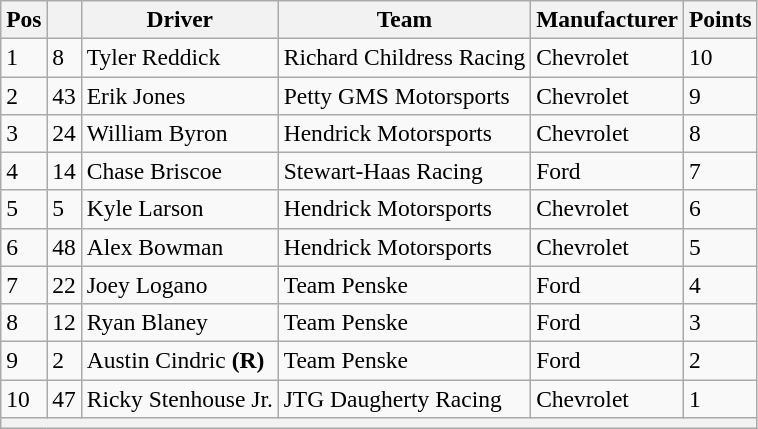<table class="wikitable" style="font-size:98%">
<tr>
<th>Pos</th>
<th></th>
<th>Driver</th>
<th>Team</th>
<th>Manufacturer</th>
<th>Points</th>
</tr>
<tr>
<td>1</td>
<td>8</td>
<td>Tyler Reddick</td>
<td>Richard Childress Racing</td>
<td>Chevrolet</td>
<td>10</td>
</tr>
<tr>
<td>2</td>
<td>43</td>
<td>Erik Jones</td>
<td>Petty GMS Motorsports</td>
<td>Chevrolet</td>
<td>9</td>
</tr>
<tr>
<td>3</td>
<td>24</td>
<td>William Byron</td>
<td>Hendrick Motorsports</td>
<td>Chevrolet</td>
<td>8</td>
</tr>
<tr>
<td>4</td>
<td>14</td>
<td>Chase Briscoe</td>
<td>Stewart-Haas Racing</td>
<td>Ford</td>
<td>7</td>
</tr>
<tr>
<td>5</td>
<td>5</td>
<td>Kyle Larson</td>
<td>Hendrick Motorsports</td>
<td>Chevrolet</td>
<td>6</td>
</tr>
<tr>
<td>6</td>
<td>48</td>
<td>Alex Bowman</td>
<td>Hendrick Motorsports</td>
<td>Chevrolet</td>
<td>5</td>
</tr>
<tr>
<td>7</td>
<td>22</td>
<td>Joey Logano</td>
<td>Team Penske</td>
<td>Ford</td>
<td>4</td>
</tr>
<tr>
<td>8</td>
<td>12</td>
<td>Ryan Blaney</td>
<td>Team Penske</td>
<td>Ford</td>
<td>3</td>
</tr>
<tr>
<td>9</td>
<td>2</td>
<td>Austin Cindric <strong>(R)</strong></td>
<td>Team Penske</td>
<td>Ford</td>
<td>2</td>
</tr>
<tr>
<td>10</td>
<td>47</td>
<td>Ricky Stenhouse Jr.</td>
<td>JTG Daugherty Racing</td>
<td>Chevrolet</td>
<td>1</td>
</tr>
<tr>
<th colspan="6"></th>
</tr>
</table>
